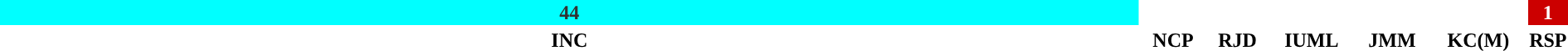<table style="width:100%; text-align:center;">
<tr style="color:white;">
<td style="background:aqua; color:#333; width:73.33%;"><strong>44</strong></td>
<td style="background:"><strong>6</strong></td>
<td style="background:"><strong>4</strong></td>
<td style="background:"><strong>2</strong></td>
<td style="background:"><strong>2</strong></td>
<td style="background:"><strong>1</strong></td>
<td style="background:#c00; width:0.18%;"><strong>1</strong></td>
</tr>
<tr>
<td><span><strong>INC</strong></span></td>
<td><span><strong>NCP</strong></span></td>
<td><span><strong>RJD</strong></span></td>
<td><span><strong>IUML</strong></span></td>
<td><span><strong>JMM</strong></span></td>
<td><span><strong>KC(M)</strong></span></td>
<td><span><strong>RSP</strong></span></td>
</tr>
</table>
